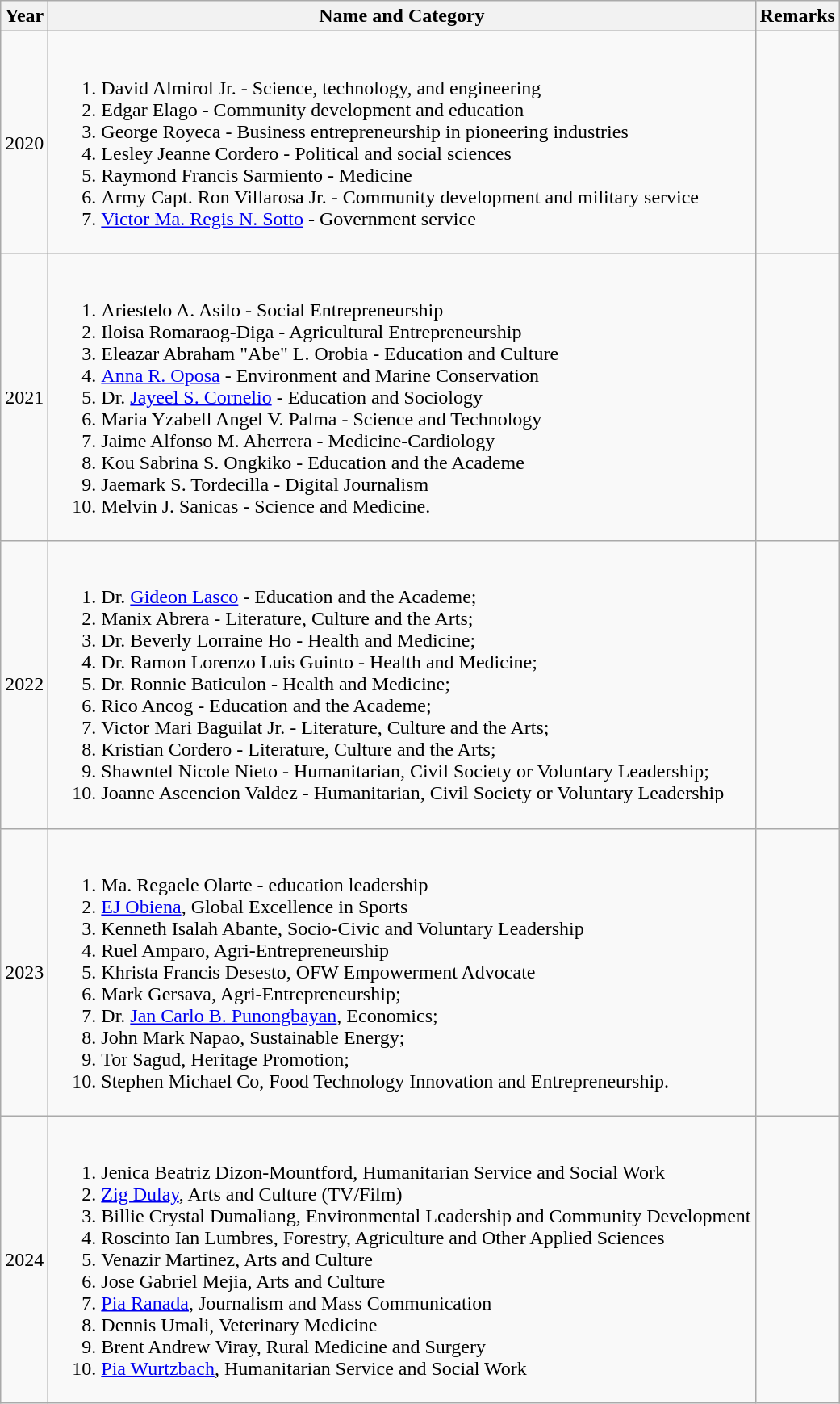<table class="wikitable">
<tr>
<th>Year</th>
<th>Name and Category</th>
<th>Remarks</th>
</tr>
<tr>
<td>2020</td>
<td><br><ol><li>David Almirol Jr. - Science, technology, and engineering</li><li>Edgar Elago - Community development and education</li><li>George Royeca - Business entrepreneurship in pioneering industries</li><li>Lesley Jeanne Cordero - Political and social sciences</li><li>Raymond Francis Sarmiento - Medicine</li><li>Army Capt. Ron Villarosa Jr. - Community development and military service</li><li><a href='#'>Victor Ma. Regis N. Sotto</a> - Government service</li></ol></td>
<td></td>
</tr>
<tr>
<td>2021</td>
<td><br><ol><li>Ariestelo A. Asilo - Social Entrepreneurship</li><li>Iloisa Romaraog-Diga - Agricultural Entrepreneurship</li><li>Eleazar Abraham "Abe" L. Orobia - Education and Culture</li><li><a href='#'>Anna R. Oposa</a> - Environment and Marine Conservation</li><li>Dr. <a href='#'>Jayeel S. Cornelio</a> - Education and Sociology</li><li>Maria Yzabell Angel V. Palma - Science and Technology</li><li>Jaime Alfonso M. Aherrera - Medicine-Cardiology</li><li>Kou Sabrina S. Ongkiko - Education and the Academe</li><li>Jaemark S. Tordecilla - Digital Journalism</li><li>Melvin J. Sanicas - Science and Medicine.</li></ol></td>
<td></td>
</tr>
<tr>
<td>2022</td>
<td><br><ol><li>Dr. <a href='#'>Gideon Lasco</a> -  Education and the Academe;</li><li>Manix Abrera - Literature, Culture and the Arts;</li><li>Dr. Beverly Lorraine Ho - Health and Medicine;</li><li>Dr. Ramon Lorenzo Luis Guinto - Health and Medicine;</li><li>Dr. Ronnie Baticulon - Health and Medicine;</li><li>Rico Ancog - Education and the Academe;</li><li>Victor Mari Baguilat Jr. - Literature, Culture and the Arts;</li><li>Kristian Cordero - Literature, Culture and the Arts;</li><li>Shawntel Nicole Nieto - Humanitarian, Civil Society or Voluntary Leadership;</li><li>Joanne Ascencion Valdez - Humanitarian, Civil Society or Voluntary Leadership</li></ol></td>
<td></td>
</tr>
<tr>
<td>2023</td>
<td><br><ol><li>Ma. Regaele Olarte - education leadership</li><li><a href='#'>EJ Obiena</a>, Global Excellence in Sports</li><li>Kenneth Isalah Abante, Socio-Civic and Voluntary Leadership</li><li>Ruel Amparo, Agri-Entrepreneurship</li><li>Khrista Francis Desesto, OFW Empowerment Advocate</li><li>Mark Gersava, Agri-Entrepreneurship;</li><li>Dr. <a href='#'>Jan Carlo B. Punongbayan</a>, Economics;</li><li>John Mark Napao, Sustainable Energy;</li><li>Tor Sagud, Heritage Promotion;</li><li>Stephen Michael Co, Food Technology Innovation and Entrepreneurship.</li></ol></td>
<td></td>
</tr>
<tr>
<td>2024</td>
<td><br><ol><li>Jenica Beatriz Dizon-Mountford, Humanitarian Service and Social Work</li><li><a href='#'>Zig Dulay</a>, Arts and Culture (TV/Film)</li><li>Billie Crystal Dumaliang, Environmental Leadership and Community Development</li><li>Roscinto Ian Lumbres, Forestry, Agriculture and Other Applied Sciences</li><li>Venazir Martinez, Arts and Culture</li><li>Jose Gabriel Mejia, Arts and Culture</li><li><a href='#'>Pia Ranada</a>, Journalism and Mass Communication</li><li>Dennis Umali, Veterinary Medicine</li><li>Brent Andrew Viray, Rural Medicine and Surgery</li><li><a href='#'>Pia Wurtzbach</a>, Humanitarian Service and Social Work</li></ol></td>
<td></td>
</tr>
</table>
